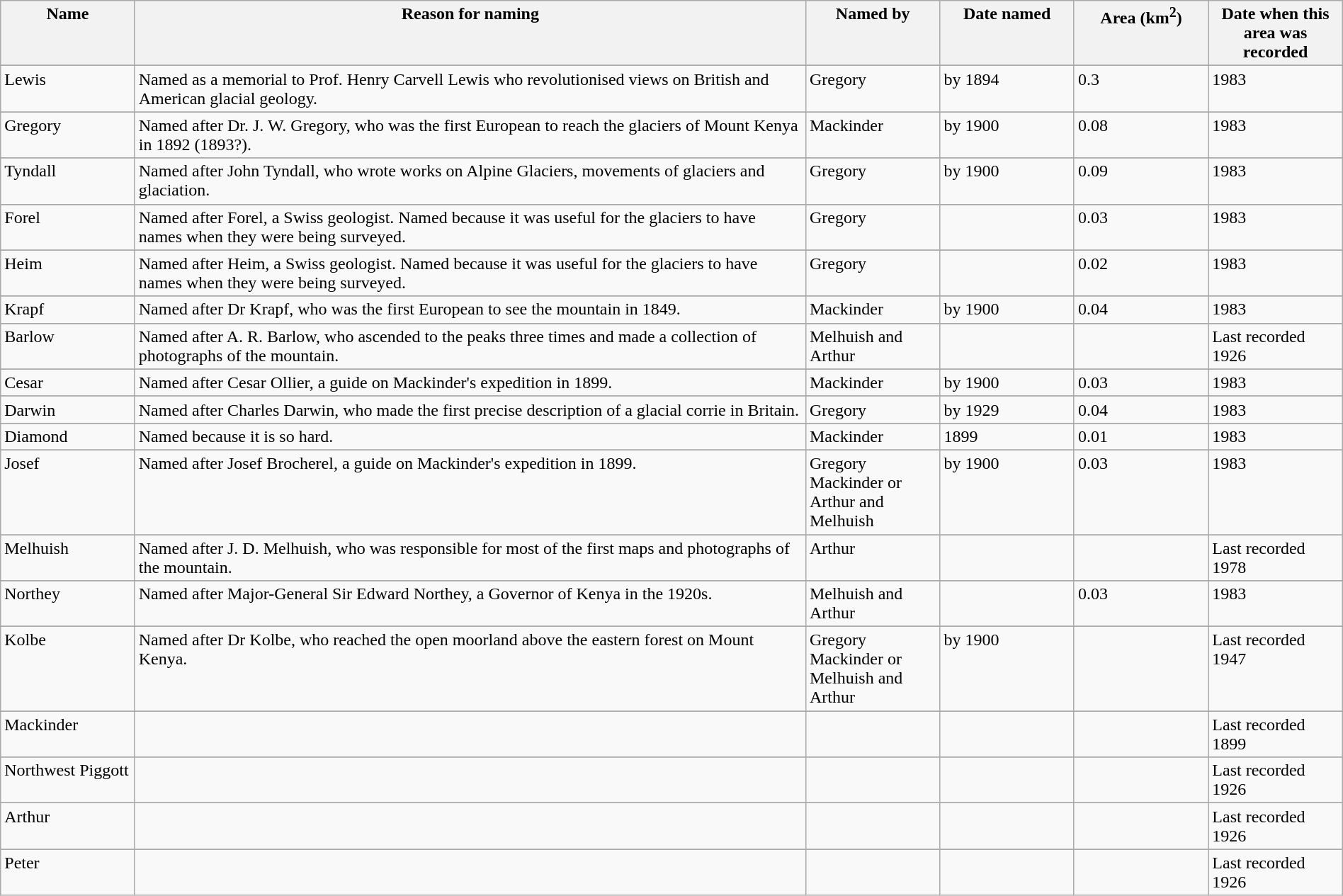<table width=100% class="wikitable sortable" style="text-align:left;" bgcolor="#ffebad">
<tr valign="top">
<th width="10%">Name</th>
<th class="unsortable">Reason for naming</th>
<th width="10%">Named by</th>
<th width="10%">Date named</th>
<th width="10%">Area (km<sup>2</sup>)</th>
<th width="10%">Date when this area was recorded</th>
</tr>
<tr>
</tr>
<tr valign="top">
<td>Lewis</td>
<td>Named as a memorial to Prof. Henry Carvell Lewis who revolutionised views on British and American glacial geology.</td>
<td>Gregory</td>
<td>by 1894</td>
<td>0.3</td>
<td>1983</td>
</tr>
<tr>
</tr>
<tr valign="top">
<td>Gregory</td>
<td>Named after Dr. J. W. Gregory, who was the first European to reach the glaciers of Mount Kenya in 1892 (1893?).</td>
<td>Mackinder</td>
<td>by 1900</td>
<td>0.08</td>
<td>1983</td>
</tr>
<tr>
</tr>
<tr valign="top">
<td>Tyndall</td>
<td>Named after John Tyndall, who wrote works on Alpine Glaciers, movements of glaciers and glaciation.</td>
<td>Gregory</td>
<td>by 1900</td>
<td>0.09</td>
<td>1983</td>
</tr>
<tr>
</tr>
<tr valign="top">
<td>Forel</td>
<td>Named after Forel, a Swiss geologist. Named because it was useful for the glaciers to have names when they were being surveyed.</td>
<td>Gregory</td>
<td></td>
<td>0.03</td>
<td>1983</td>
</tr>
<tr>
</tr>
<tr valign="top">
<td>Heim</td>
<td>Named after Heim, a Swiss geologist. Named because it was useful for the glaciers to have names when they were being surveyed.</td>
<td>Gregory</td>
<td></td>
<td>0.02</td>
<td>1983</td>
</tr>
<tr>
</tr>
<tr valign="top">
<td>Krapf</td>
<td>Named after Dr Krapf, who was the first European to see the mountain in 1849.</td>
<td>Mackinder</td>
<td>by 1900</td>
<td>0.04</td>
<td>1983</td>
</tr>
<tr>
</tr>
<tr valign="top">
<td>Barlow</td>
<td>Named after A. R. Barlow, who ascended to the peaks three times and made a collection of photographs of the mountain.</td>
<td>Melhuish and Arthur</td>
<td></td>
<td></td>
<td>Last recorded 1926</td>
</tr>
<tr>
</tr>
<tr valign="top">
<td>Cesar</td>
<td>Named after Cesar Ollier, a guide on Mackinder's expedition in 1899.</td>
<td>Mackinder</td>
<td>by 1900</td>
<td>0.03</td>
<td>1983</td>
</tr>
<tr>
</tr>
<tr valign="top">
<td>Darwin</td>
<td>Named after Charles Darwin, who made the first precise description of a glacial corrie in Britain.</td>
<td>Gregory</td>
<td>by 1929</td>
<td>0.04</td>
<td>1983</td>
</tr>
<tr>
</tr>
<tr valign="top">
<td>Diamond</td>
<td>Named because it is so hard.</td>
<td>Mackinder</td>
<td>1899</td>
<td>0.01</td>
<td>1983</td>
</tr>
<tr>
</tr>
<tr valign="top">
<td>Josef</td>
<td>Named after Josef Brocherel, a guide on Mackinder's expedition in 1899.</td>
<td>Gregory Mackinder or Arthur and Melhuish</td>
<td>by 1900</td>
<td>0.03</td>
<td>1983</td>
</tr>
<tr>
</tr>
<tr valign="top">
<td>Melhuish</td>
<td>Named after J. D. Melhuish, who was responsible for most of the first maps and photographs of the mountain.</td>
<td>Arthur</td>
<td></td>
<td></td>
<td>Last recorded 1978</td>
</tr>
<tr>
</tr>
<tr valign="top">
<td>Northey</td>
<td>Named after Major-General Sir Edward Northey, a Governor of Kenya in the 1920s.</td>
<td>Melhuish and Arthur</td>
<td></td>
<td>0.03</td>
<td>1983</td>
</tr>
<tr>
</tr>
<tr valign="top">
<td>Kolbe</td>
<td>Named after Dr Kolbe, who reached the open moorland above the eastern forest on Mount Kenya.</td>
<td>Gregory Mackinder or Melhuish and Arthur</td>
<td>by 1900</td>
<td></td>
<td>Last recorded 1947</td>
</tr>
<tr>
</tr>
<tr valign="top">
<td>Mackinder</td>
<td></td>
<td></td>
<td></td>
<td></td>
<td>Last recorded 1899</td>
</tr>
<tr>
</tr>
<tr valign="top">
<td>Northwest Piggott</td>
<td></td>
<td></td>
<td></td>
<td></td>
<td>Last recorded 1926</td>
</tr>
<tr>
</tr>
<tr valign="top">
<td>Arthur</td>
<td></td>
<td></td>
<td></td>
<td></td>
<td>Last recorded 1926</td>
</tr>
<tr>
</tr>
<tr valign="top">
<td>Peter</td>
<td></td>
<td></td>
<td></td>
<td></td>
<td>Last recorded 1926</td>
</tr>
</table>
